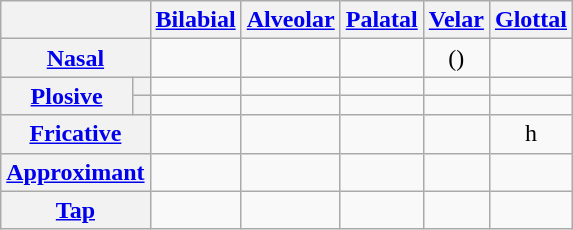<table class="wikitable" style="text-align:center;">
<tr>
<th colspan="2"></th>
<th><a href='#'>Bilabial</a></th>
<th><a href='#'>Alveolar</a></th>
<th><a href='#'>Palatal</a></th>
<th><a href='#'>Velar</a></th>
<th><a href='#'>Glottal</a></th>
</tr>
<tr>
<th colspan="2"><a href='#'>Nasal</a></th>
<td></td>
<td></td>
<td> </td>
<td>()</td>
<td></td>
</tr>
<tr>
<th rowspan="2"><a href='#'>Plosive</a></th>
<th></th>
<td></td>
<td></td>
<td> </td>
<td> </td>
<td> </td>
</tr>
<tr>
<th></th>
<td> </td>
<td> </td>
<td></td>
<td></td>
<td></td>
</tr>
<tr>
<th colspan="2"><a href='#'>Fricative</a></th>
<td></td>
<td></td>
<td></td>
<td></td>
<td>h </td>
</tr>
<tr>
<th colspan="2"><a href='#'>Approximant</a></th>
<td> </td>
<td></td>
<td> </td>
<td></td>
<td></td>
</tr>
<tr>
<th colspan="2"><a href='#'>Tap</a></th>
<td></td>
<td> </td>
<td></td>
<td></td>
<td></td>
</tr>
</table>
